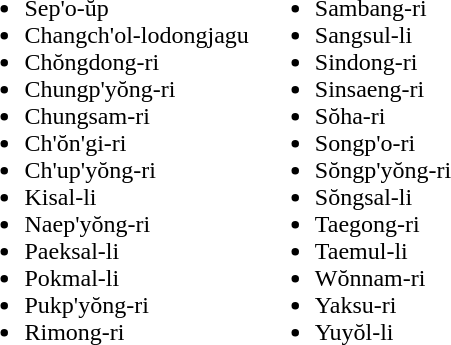<table>
<tr>
<td valign="top"><br><ul><li>Sep'o-ŭp</li><li>Changch'ol-lodongjagu</li><li>Chŏngdong-ri</li><li>Chungp'yŏng-ri</li><li>Chungsam-ri</li><li>Ch'ŏn'gi-ri</li><li>Ch'up'yŏng-ri</li><li>Kisal-li</li><li>Naep'yŏng-ri</li><li>Paeksal-li</li><li>Pokmal-li</li><li>Pukp'yŏng-ri</li><li>Rimong-ri</li></ul></td>
<td valign="top"><br><ul><li>Sambang-ri</li><li>Sangsul-li</li><li>Sindong-ri</li><li>Sinsaeng-ri</li><li>Sŏha-ri</li><li>Songp'o-ri</li><li>Sŏngp'yŏng-ri</li><li>Sŏngsal-li</li><li>Taegong-ri</li><li>Taemul-li</li><li>Wŏnnam-ri</li><li>Yaksu-ri</li><li>Yuyŏl-li</li></ul></td>
</tr>
</table>
